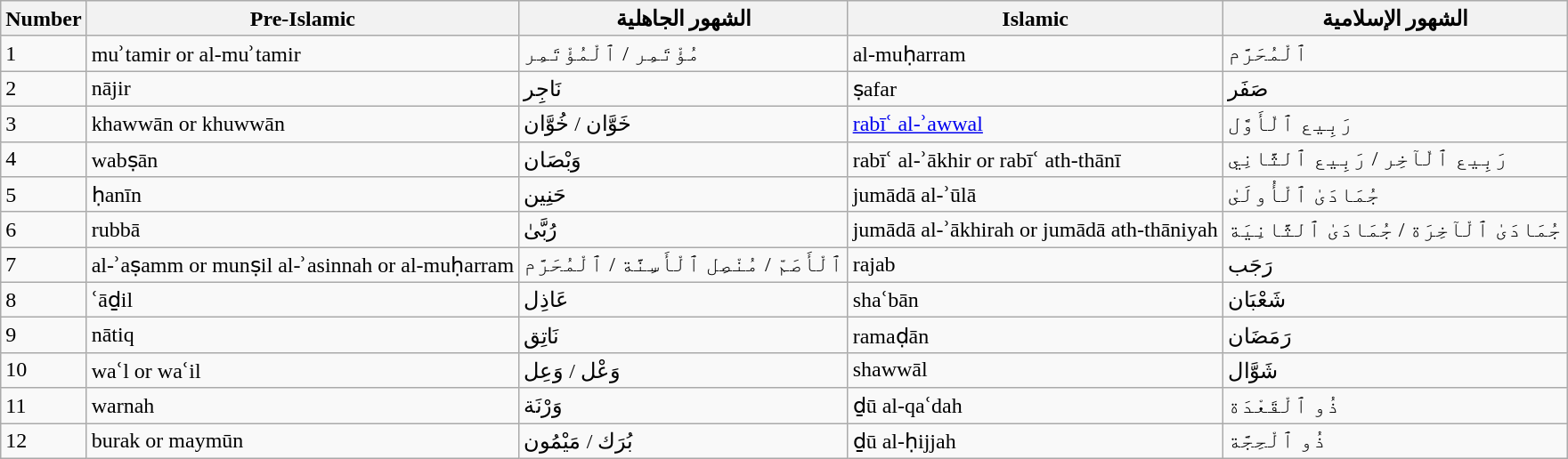<table class="sortable wikitable">
<tr>
<th>Number</th>
<th>Pre-Islamic</th>
<th>الشهور الجاهلية</th>
<th>Islamic</th>
<th>الشهور الإسلامية</th>
</tr>
<tr>
<td>1</td>
<td>muʾtamir or al-muʾtamir</td>
<td>مُؤْتَمِر / ٱلْمُؤْتَمِر</td>
<td>al-muḥarram</td>
<td>ٱلْمُحَرَّم</td>
</tr>
<tr>
<td>2</td>
<td>nājir</td>
<td>نَاجِر</td>
<td>ṣafar</td>
<td>صَفَر</td>
</tr>
<tr>
<td>3</td>
<td>khawwān or khuwwān</td>
<td>خَوَّان / خُوَّان</td>
<td><a href='#'>rabīʿ al-ʾawwal</a></td>
<td>رَبِيع ٱلْأَوَّل</td>
</tr>
<tr>
<td>4</td>
<td>wabṣān</td>
<td>وَبْصَان</td>
<td>rabīʿ al-ʾākhir or rabīʿ ath-thānī</td>
<td>رَبِيع ٱلْآخِر / رَبِيع ٱلثَّانِي</td>
</tr>
<tr>
<td>5</td>
<td>ḥanīn</td>
<td>حَنِين</td>
<td>jumādā al-ʾūlā</td>
<td>جُمَادَىٰ ٱلْأُولَىٰ</td>
</tr>
<tr>
<td>6</td>
<td>rubbā</td>
<td>رُبَّىٰ</td>
<td>jumādā al-ʾākhirah or jumādā ath-thāniyah</td>
<td>جُمَادَىٰ ٱلْآخِرَة / جُمَادَىٰ ٱلثَّانِيَة</td>
</tr>
<tr>
<td>7</td>
<td>al-ʾaṣamm or munṣil al-ʾasinnah or al-muḥarram</td>
<td>ٱلْأَصَمّ / مُنْصِل ٱلْأَسِنَّة / ٱلْمُحَرَّم</td>
<td>rajab</td>
<td>رَجَب</td>
</tr>
<tr>
<td>8</td>
<td>ʿāḏil</td>
<td>عَاذِل</td>
<td>shaʿbān</td>
<td>شَعْبَان</td>
</tr>
<tr>
<td>9</td>
<td>nātiq</td>
<td>نَاتِق</td>
<td>ramaḍān</td>
<td>رَمَضَان</td>
</tr>
<tr>
<td>10</td>
<td>waʿl or waʿil</td>
<td>وَعْل / وَعِل</td>
<td>shawwāl</td>
<td>شَوَّال</td>
</tr>
<tr>
<td>11</td>
<td>warnah</td>
<td>وَرْنَة</td>
<td>ḏū al-qaʿdah</td>
<td>ذُو ٱلْقَعْدَة</td>
</tr>
<tr>
<td>12</td>
<td>burak or maymūn</td>
<td>بُرَك / مَيْمُون</td>
<td>ḏū al-ḥijjah</td>
<td>ذُو ٱلْحِجَّة</td>
</tr>
</table>
